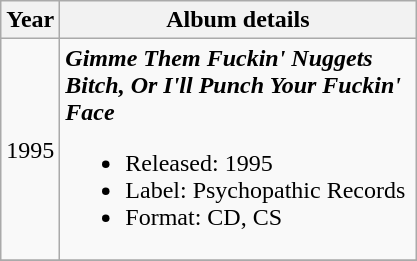<table class="wikitable" style="text-align:center;">
<tr>
<th rowspan="1">Year</th>
<th rowspan="1" width="230">Album details</th>
</tr>
<tr>
<td>1995</td>
<td align="left"><strong><em>Gimme Them Fuckin' Nuggets Bitch, Or I'll Punch Your Fuckin' Face</em></strong><br><ul><li>Released: 1995</li><li>Label: Psychopathic Records</li><li>Format: CD, CS</li></ul></td>
</tr>
<tr>
</tr>
</table>
